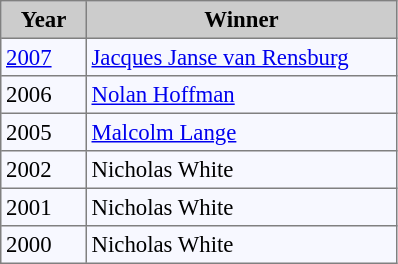<table bgcolor="#f7f8ff" cellpadding="3" cellspacing="0" border="1" style="font-size: 95%; border: gray solid 1px; border-collapse: collapse;">
<tr bgcolor="#CCCCCC">
<td align="center" width="50"><strong>Year</strong></td>
<td align="center" width="200"><strong>Winner</strong></td>
</tr>
<tr align="left">
<td><a href='#'>2007</a></td>
<td> <a href='#'>Jacques Janse van Rensburg</a></td>
</tr>
<tr align="left">
<td>2006</td>
<td> <a href='#'>Nolan Hoffman</a></td>
</tr>
<tr align="left">
<td>2005</td>
<td> <a href='#'>Malcolm Lange</a></td>
</tr>
<tr align="left">
<td>2002</td>
<td> Nicholas White</td>
</tr>
<tr align="left">
<td>2001</td>
<td> Nicholas White</td>
</tr>
<tr align="left">
<td>2000</td>
<td> Nicholas White</td>
</tr>
</table>
